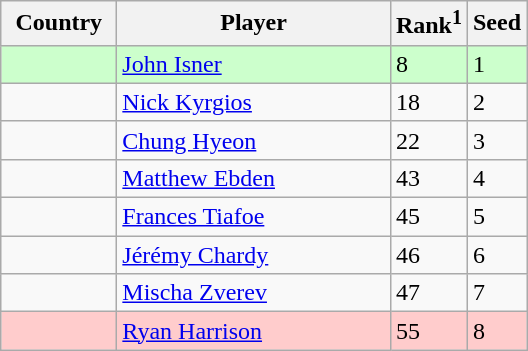<table class="wikitable" border="1">
<tr>
<th width="70">Country</th>
<th width="175">Player</th>
<th>Rank<sup>1</sup></th>
<th>Seed</th>
</tr>
<tr style="background:#cfc;">
<td></td>
<td><a href='#'>John Isner</a></td>
<td>8</td>
<td>1</td>
</tr>
<tr>
<td></td>
<td><a href='#'>Nick Kyrgios</a></td>
<td>18</td>
<td>2</td>
</tr>
<tr>
<td></td>
<td><a href='#'>Chung Hyeon</a></td>
<td>22</td>
<td>3</td>
</tr>
<tr>
<td></td>
<td><a href='#'>Matthew Ebden</a></td>
<td>43</td>
<td>4</td>
</tr>
<tr>
<td></td>
<td><a href='#'>Frances Tiafoe</a></td>
<td>45</td>
<td>5</td>
</tr>
<tr>
<td></td>
<td><a href='#'>Jérémy Chardy</a></td>
<td>46</td>
<td>6</td>
</tr>
<tr>
<td></td>
<td><a href='#'>Mischa Zverev</a></td>
<td>47</td>
<td>7</td>
</tr>
<tr style="background:#fcc;">
<td></td>
<td><a href='#'>Ryan Harrison</a></td>
<td>55</td>
<td>8</td>
</tr>
</table>
